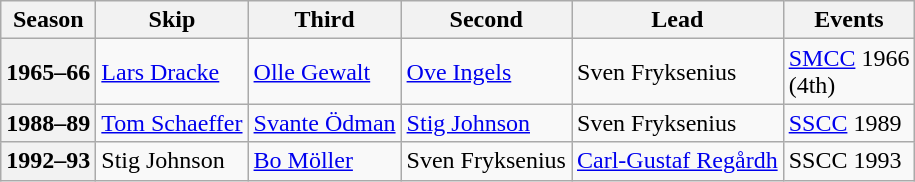<table class="wikitable">
<tr>
<th scope="col">Season</th>
<th scope="col">Skip</th>
<th scope="col">Third</th>
<th scope="col">Second</th>
<th scope="col">Lead</th>
<th scope="col">Events</th>
</tr>
<tr>
<th scope="row">1965–66</th>
<td><a href='#'>Lars Dracke</a></td>
<td><a href='#'>Olle Gewalt</a></td>
<td><a href='#'>Ove Ingels</a></td>
<td>Sven Fryksenius</td>
<td><a href='#'>SMCC</a> 1966 <br> (4th)</td>
</tr>
<tr>
<th scope="row">1988–89</th>
<td><a href='#'>Tom Schaeffer</a></td>
<td><a href='#'>Svante Ödman</a></td>
<td><a href='#'>Stig Johnson</a></td>
<td>Sven Fryksenius</td>
<td><a href='#'>SSCC</a> 1989 </td>
</tr>
<tr>
<th scope="row">1992–93</th>
<td>Stig Johnson</td>
<td><a href='#'>Bo Möller</a></td>
<td>Sven Fryksenius</td>
<td><a href='#'>Carl-Gustaf Regårdh</a></td>
<td>SSCC 1993 </td>
</tr>
</table>
